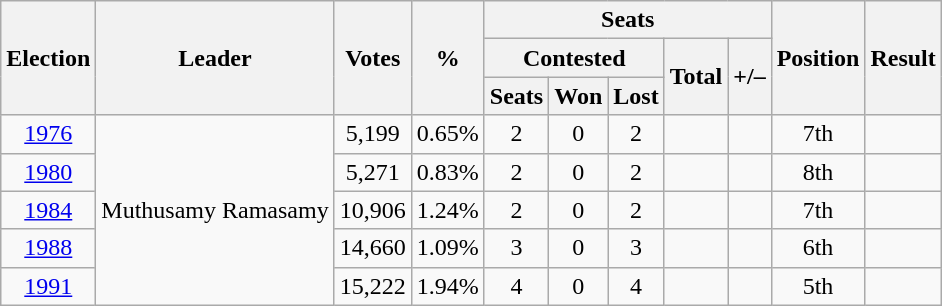<table class="wikitable" style="text-align: center;">
<tr>
<th rowspan="3">Election</th>
<th rowspan="3">Leader</th>
<th rowspan="3">Votes</th>
<th rowspan="3">%</th>
<th colspan="5">Seats</th>
<th rowspan="3">Position</th>
<th rowspan="3">Result</th>
</tr>
<tr>
<th colspan="3">Contested</th>
<th rowspan="2">Total</th>
<th rowspan="2">+/–</th>
</tr>
<tr>
<th>Seats</th>
<th>Won</th>
<th>Lost</th>
</tr>
<tr>
<td><a href='#'>1976</a></td>
<td rowspan="5">Muthusamy Ramasamy</td>
<td>5,199</td>
<td>0.65%</td>
<td>2</td>
<td>0</td>
<td>2</td>
<td></td>
<td></td>
<td> 7th</td>
<td></td>
</tr>
<tr>
<td><a href='#'>1980</a></td>
<td>5,271</td>
<td>0.83%</td>
<td>2</td>
<td>0</td>
<td>2</td>
<td></td>
<td></td>
<td> 8th</td>
<td></td>
</tr>
<tr>
<td><a href='#'>1984</a></td>
<td>10,906</td>
<td>1.24%</td>
<td>2</td>
<td>0</td>
<td>2</td>
<td></td>
<td></td>
<td> 7th</td>
<td></td>
</tr>
<tr>
<td><a href='#'>1988</a></td>
<td>14,660</td>
<td>1.09%</td>
<td>3</td>
<td>0</td>
<td>3</td>
<td></td>
<td></td>
<td> 6th</td>
<td></td>
</tr>
<tr>
<td><a href='#'>1991</a></td>
<td>15,222</td>
<td>1.94%</td>
<td>4</td>
<td>0</td>
<td>4</td>
<td></td>
<td></td>
<td> 5th</td>
<td></td>
</tr>
</table>
